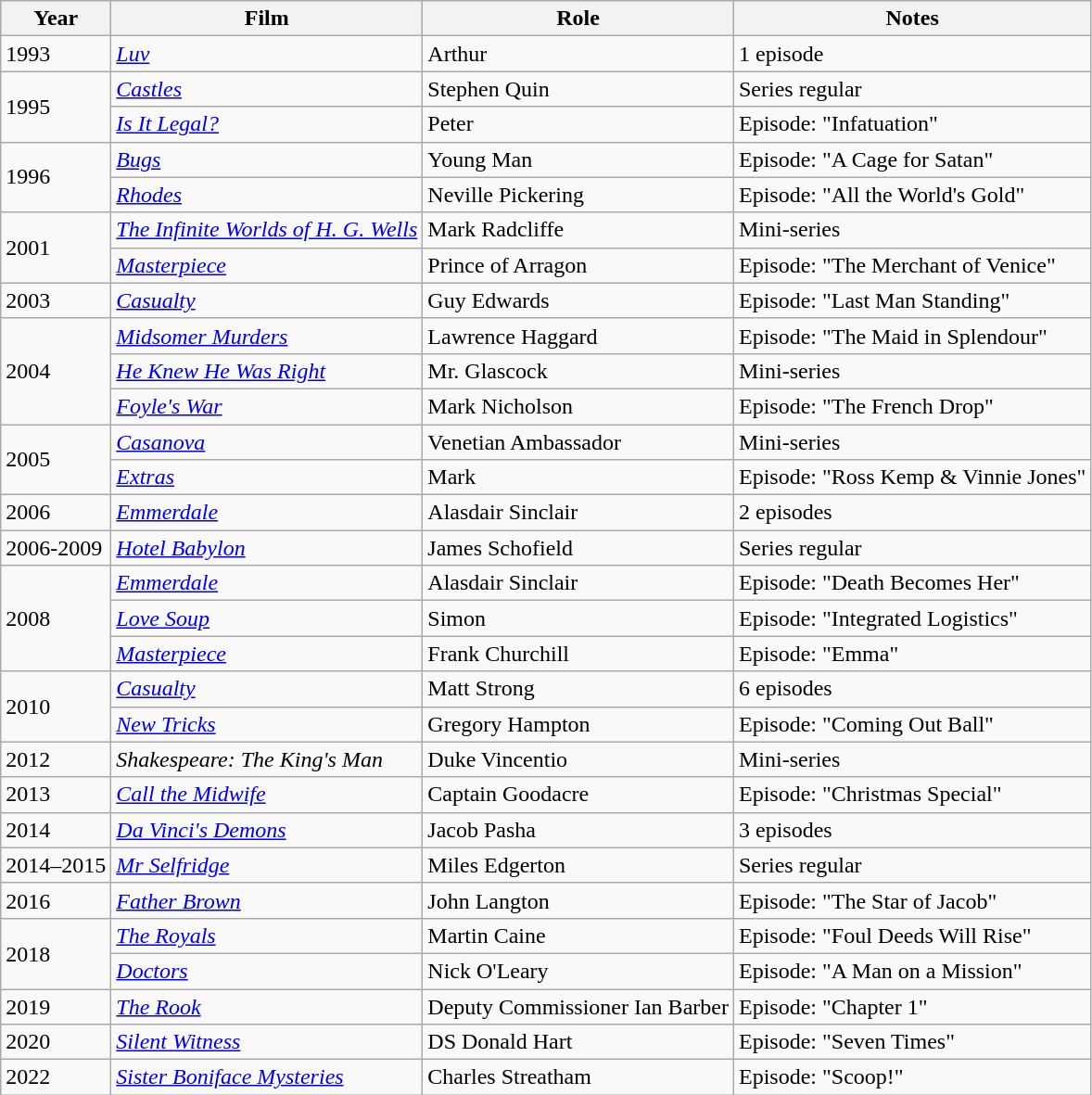<table class="wikitable">
<tr>
<th>Year</th>
<th>Film</th>
<th>Role</th>
<th>Notes</th>
</tr>
<tr>
<td>1993</td>
<td><em><a href='#'>Luv</a></em></td>
<td>Arthur</td>
<td>1 episode</td>
</tr>
<tr>
<td rowspan="2">1995</td>
<td><em><a href='#'>Castles</a></em></td>
<td>Stephen Quin</td>
<td>Series regular</td>
</tr>
<tr>
<td><em><a href='#'>Is It Legal?</a></em></td>
<td>Peter</td>
<td>Episode: "Infatuation"</td>
</tr>
<tr>
<td rowspan="2">1996</td>
<td><em><a href='#'>Bugs</a></em></td>
<td>Young Man</td>
<td>Episode: "A Cage for Satan"</td>
</tr>
<tr>
<td><em><a href='#'>Rhodes</a></em></td>
<td>Neville Pickering</td>
<td>Episode: "All the World's Gold"</td>
</tr>
<tr>
<td rowspan="2">2001</td>
<td><em><a href='#'>The Infinite Worlds of H. G. Wells</a></em></td>
<td>Mark Radcliffe</td>
<td>Mini-series</td>
</tr>
<tr>
<td><em><a href='#'>Masterpiece</a></em></td>
<td>Prince of Arragon</td>
<td>Episode: "The Merchant of Venice"</td>
</tr>
<tr>
<td>2003</td>
<td><em><a href='#'>Casualty</a></em></td>
<td>Guy Edwards</td>
<td>Episode: "Last Man Standing"</td>
</tr>
<tr>
<td rowspan="3">2004</td>
<td><em><a href='#'>Midsomer Murders</a></em></td>
<td>Lawrence Haggard</td>
<td>Episode: "The Maid in Splendour"</td>
</tr>
<tr>
<td><em><a href='#'>He Knew He Was Right</a></em></td>
<td>Mr. Glascock</td>
<td>Mini-series</td>
</tr>
<tr>
<td><em><a href='#'>Foyle's War</a></em></td>
<td>Mark Nicholson</td>
<td>Episode: "The French Drop"</td>
</tr>
<tr>
<td rowspan="2">2005</td>
<td><em><a href='#'>Casanova</a></em></td>
<td>Venetian Ambassador</td>
<td>Mini-series</td>
</tr>
<tr>
<td><em><a href='#'>Extras</a></em></td>
<td>Mark</td>
<td>Episode: "Ross Kemp & Vinnie Jones"</td>
</tr>
<tr>
<td>2006</td>
<td><em><a href='#'>Emmerdale</a></em></td>
<td>Alasdair Sinclair</td>
<td>2 episodes</td>
</tr>
<tr>
<td>2006-2009</td>
<td><em><a href='#'>Hotel Babylon</a></em></td>
<td>James Schofield</td>
<td>Series regular</td>
</tr>
<tr>
<td rowspan="3">2008</td>
<td><em><a href='#'>Emmerdale</a></em></td>
<td>Alasdair Sinclair</td>
<td>Episode: "Death Becomes Her"</td>
</tr>
<tr>
<td><em><a href='#'>Love Soup</a></em></td>
<td>Simon</td>
<td>Episode: "Integrated Logistics"</td>
</tr>
<tr>
<td><em><a href='#'>Masterpiece</a></em></td>
<td>Frank Churchill</td>
<td>Episode: "Emma"</td>
</tr>
<tr>
<td rowspan="2">2010</td>
<td><em><a href='#'>Casualty</a></em></td>
<td>Matt Strong</td>
<td>6 episodes</td>
</tr>
<tr>
<td><em><a href='#'>New Tricks</a></em></td>
<td>Gregory Hampton</td>
<td>Episode: "Coming Out Ball"</td>
</tr>
<tr>
<td>2012</td>
<td><em>Shakespeare: The King's Man</em></td>
<td>Duke Vincentio</td>
<td>Mini-series</td>
</tr>
<tr>
<td>2013</td>
<td><em><a href='#'>Call the Midwife</a></em></td>
<td>Captain Goodacre</td>
<td>Episode: "Christmas Special"</td>
</tr>
<tr>
<td>2014</td>
<td><em><a href='#'>Da Vinci's Demons</a></em></td>
<td>Jacob Pasha</td>
<td>3 episodes</td>
</tr>
<tr>
<td>2014–2015</td>
<td><em><a href='#'>Mr Selfridge</a></em></td>
<td>Miles Edgerton</td>
<td>Series regular</td>
</tr>
<tr>
<td>2016</td>
<td><em><a href='#'>Father Brown</a></em></td>
<td>John Langton</td>
<td>Episode: "The Star of Jacob"</td>
</tr>
<tr>
<td rowspan="2">2018</td>
<td><em><a href='#'>The Royals</a></em></td>
<td>Martin Caine</td>
<td>Episode: "Foul Deeds Will Rise"</td>
</tr>
<tr>
<td><em><a href='#'>Doctors</a></em></td>
<td>Nick O'Leary</td>
<td>Episode: "A Man on a Mission"</td>
</tr>
<tr>
<td>2019</td>
<td><em><a href='#'>The Rook</a></em></td>
<td>Deputy Commissioner Ian Barber</td>
<td>Episode: "Chapter 1"</td>
</tr>
<tr>
<td>2020</td>
<td><em><a href='#'>Silent Witness</a></em></td>
<td>DS Donald Hart</td>
<td>Episode: "Seven Times"</td>
</tr>
<tr>
<td>2022</td>
<td><em><a href='#'>Sister Boniface Mysteries</a></em></td>
<td>Charles Streatham</td>
<td>Episode: "Scoop!"</td>
</tr>
</table>
